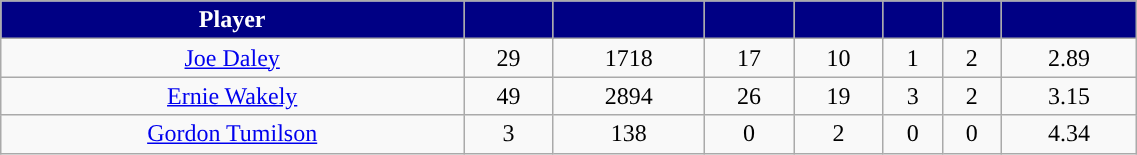<table style="width:60%;" class="wikitable sortable">
<tr>
<th style="color:white; background:#000084; ">Player</th>
<th style="color:white; background:#000084; "></th>
<th style="color:white; background:#000084; "></th>
<th style="color:white; background:#000084; "></th>
<th style="color:white; background:#000084; "></th>
<th style="color:white; background:#000084; "></th>
<th style="color:white; background:#000084; "></th>
<th style="color:white; background:#000084; "></th>
</tr>
<tr align="center">
<td><a href='#'>Joe Daley</a></td>
<td>29</td>
<td>1718</td>
<td>17</td>
<td>10</td>
<td>1</td>
<td>2</td>
<td>2.89</td>
</tr>
<tr align="center">
<td><a href='#'>Ernie Wakely</a></td>
<td>49</td>
<td>2894</td>
<td>26</td>
<td>19</td>
<td>3</td>
<td>2</td>
<td>3.15</td>
</tr>
<tr align="center">
<td><a href='#'>Gordon Tumilson</a></td>
<td>3</td>
<td>138</td>
<td>0</td>
<td>2</td>
<td>0</td>
<td>0</td>
<td>4.34</td>
</tr>
</table>
